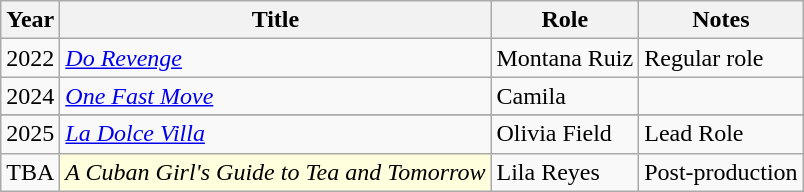<table class="wikitable sortable">
<tr>
<th>Year</th>
<th>Title</th>
<th>Role</th>
<th class="unsortable">Notes</th>
</tr>
<tr>
<td>2022</td>
<td><em><a href='#'>Do Revenge</a></em></td>
<td>Montana Ruiz</td>
<td>Regular role</td>
</tr>
<tr>
<td>2024</td>
<td><em><a href='#'>One Fast Move</a></em></td>
<td>Camila</td>
<td></td>
</tr>
<tr>
</tr>
<tr>
<td>2025</td>
<td><em><a href='#'>La Dolce Villa</a></em></td>
<td>Olivia Field</td>
<td>Lead Role</td>
</tr>
<tr>
<td>TBA</td>
<td style="background:#FFD;"><em>A Cuban Girl's Guide to Tea and Tomorrow</em></td>
<td>Lila Reyes</td>
<td>Post-production</td>
</tr>
</table>
